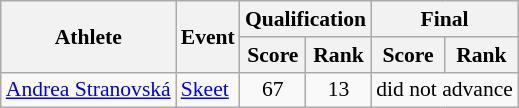<table class="wikitable" style="font-size:90%">
<tr>
<th rowspan="2">Athlete</th>
<th rowspan="2">Event</th>
<th colspan="2">Qualification</th>
<th colspan="2">Final</th>
</tr>
<tr>
<th>Score</th>
<th>Rank</th>
<th>Score</th>
<th>Rank</th>
</tr>
<tr>
<td rowspan=1><a href='#'>Andrea Stranovská</a></td>
<td><a href='#'>Skeet</a></td>
<td align="center">67</td>
<td align="center">13</td>
<td colspan="2"  align="center">did not advance</td>
</tr>
</table>
